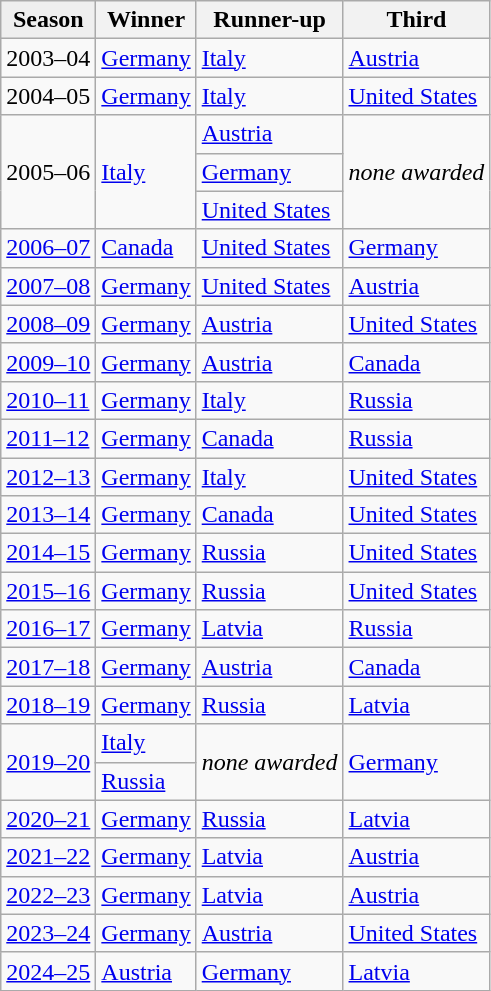<table class="wikitable">
<tr>
<th style="background:#efefef;">Season</th>
<th style="background:#efefef:">Winner</th>
<th style="background:#efefef:">Runner-up</th>
<th style="background:#efefef:">Third</th>
</tr>
<tr>
<td>2003–04</td>
<td> <a href='#'>Germany</a></td>
<td> <a href='#'>Italy</a></td>
<td> <a href='#'>Austria</a></td>
</tr>
<tr>
<td>2004–05</td>
<td> <a href='#'>Germany</a></td>
<td> <a href='#'>Italy</a></td>
<td> <a href='#'>United States</a></td>
</tr>
<tr>
<td rowspan=3>2005–06</td>
<td rowspan=3> <a href='#'>Italy</a></td>
<td> <a href='#'>Austria</a></td>
<td rowspan=3><em>none awarded</em></td>
</tr>
<tr>
<td> <a href='#'>Germany</a></td>
</tr>
<tr>
<td> <a href='#'>United States</a></td>
</tr>
<tr>
<td><a href='#'>2006–07</a></td>
<td> <a href='#'>Canada</a></td>
<td> <a href='#'>United States</a></td>
<td> <a href='#'>Germany</a></td>
</tr>
<tr>
<td><a href='#'>2007–08</a></td>
<td> <a href='#'>Germany</a></td>
<td> <a href='#'>United States</a></td>
<td> <a href='#'>Austria</a></td>
</tr>
<tr>
<td><a href='#'>2008–09</a></td>
<td> <a href='#'>Germany</a></td>
<td> <a href='#'>Austria</a></td>
<td> <a href='#'>United States</a></td>
</tr>
<tr>
<td><a href='#'>2009–10</a></td>
<td> <a href='#'>Germany</a></td>
<td> <a href='#'>Austria</a></td>
<td> <a href='#'>Canada</a></td>
</tr>
<tr>
<td><a href='#'>2010–11</a></td>
<td> <a href='#'>Germany</a></td>
<td> <a href='#'>Italy</a></td>
<td> <a href='#'>Russia</a></td>
</tr>
<tr>
<td><a href='#'>2011–12</a></td>
<td> <a href='#'>Germany</a></td>
<td> <a href='#'>Canada</a></td>
<td> <a href='#'>Russia</a></td>
</tr>
<tr>
<td><a href='#'>2012–13</a></td>
<td> <a href='#'>Germany</a></td>
<td> <a href='#'>Italy</a></td>
<td> <a href='#'>United States</a></td>
</tr>
<tr>
<td><a href='#'>2013–14</a></td>
<td> <a href='#'>Germany</a></td>
<td> <a href='#'>Canada</a></td>
<td> <a href='#'>United States</a></td>
</tr>
<tr>
<td><a href='#'>2014–15</a></td>
<td> <a href='#'>Germany</a></td>
<td> <a href='#'>Russia</a></td>
<td> <a href='#'>United States</a></td>
</tr>
<tr>
<td><a href='#'>2015–16</a></td>
<td> <a href='#'>Germany</a></td>
<td> <a href='#'>Russia</a></td>
<td> <a href='#'>United States</a></td>
</tr>
<tr>
<td><a href='#'>2016–17</a></td>
<td> <a href='#'>Germany</a></td>
<td> <a href='#'>Latvia</a></td>
<td> <a href='#'>Russia</a></td>
</tr>
<tr>
<td><a href='#'>2017–18</a></td>
<td> <a href='#'>Germany</a></td>
<td> <a href='#'>Austria</a></td>
<td> <a href='#'>Canada</a></td>
</tr>
<tr>
<td><a href='#'>2018–19</a></td>
<td> <a href='#'>Germany</a></td>
<td> <a href='#'>Russia</a></td>
<td> <a href='#'>Latvia</a></td>
</tr>
<tr>
<td rowspan=2><a href='#'>2019–20</a></td>
<td> <a href='#'>Italy</a></td>
<td rowspan=2><em>none awarded</em></td>
<td rowspan=2> <a href='#'>Germany</a></td>
</tr>
<tr>
<td> <a href='#'>Russia</a></td>
</tr>
<tr>
<td><a href='#'>2020–21</a></td>
<td> <a href='#'>Germany</a></td>
<td> <a href='#'>Russia</a></td>
<td> <a href='#'>Latvia</a></td>
</tr>
<tr>
<td><a href='#'>2021–22</a></td>
<td> <a href='#'>Germany</a></td>
<td> <a href='#'>Latvia</a></td>
<td> <a href='#'>Austria</a></td>
</tr>
<tr>
<td><a href='#'>2022–23</a></td>
<td> <a href='#'>Germany</a></td>
<td> <a href='#'>Latvia</a></td>
<td> <a href='#'>Austria</a></td>
</tr>
<tr>
<td><a href='#'>2023–24</a></td>
<td> <a href='#'>Germany</a></td>
<td> <a href='#'>Austria</a></td>
<td> <a href='#'>United States</a></td>
</tr>
<tr>
<td><a href='#'>2024–25</a></td>
<td> <a href='#'>Austria</a></td>
<td> <a href='#'>Germany</a></td>
<td> <a href='#'>Latvia</a></td>
</tr>
</table>
